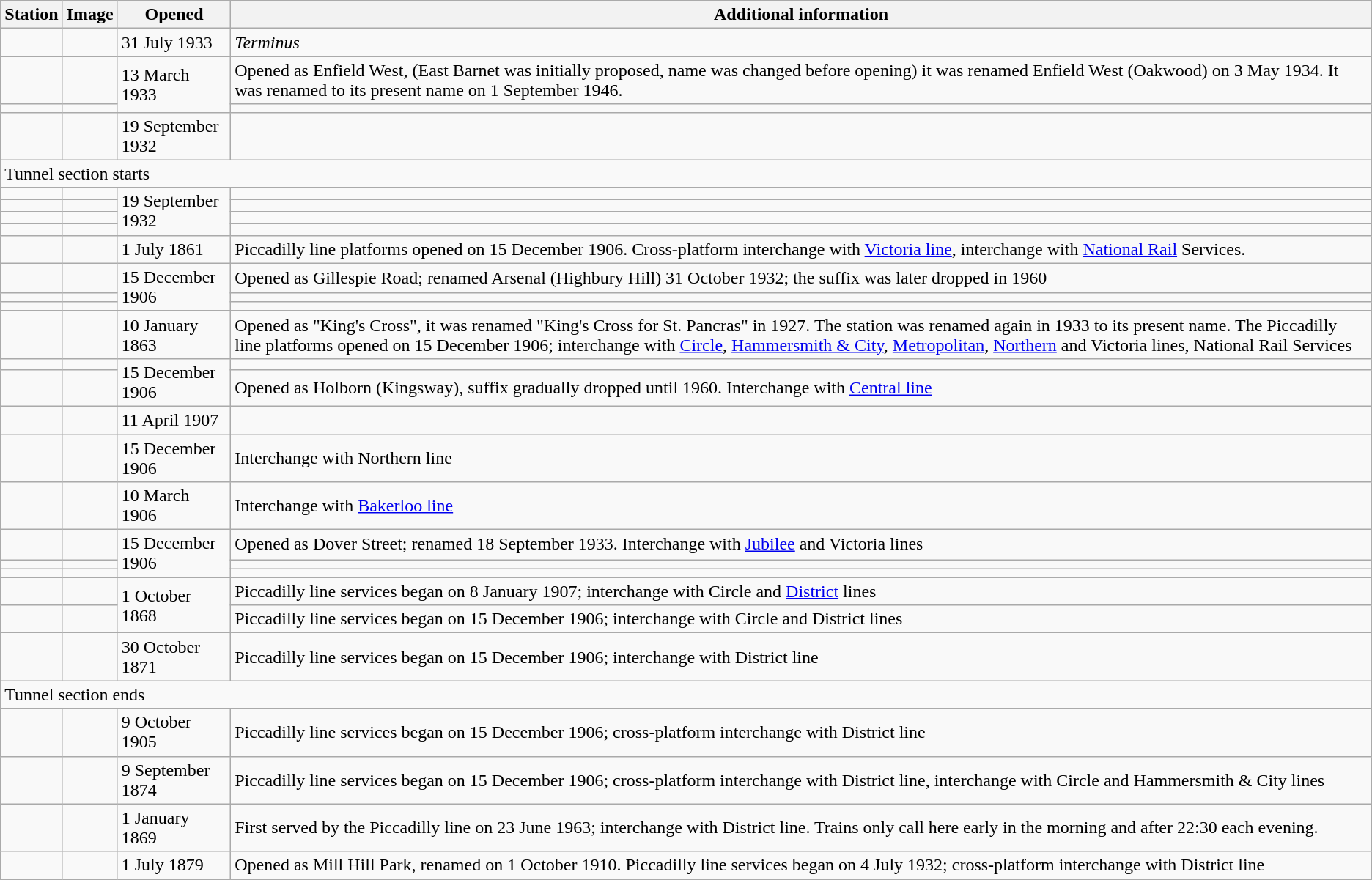<table class="wikitable">
<tr>
<th>Station</th>
<th>Image</th>
<th>Opened</th>
<th>Additional information</th>
</tr>
<tr>
<td> </td>
<td></td>
<td>31 July 1933</td>
<td><em>Terminus</em> </td>
</tr>
<tr>
<td> </td>
<td></td>
<td rowspan="2">13 March 1933</td>
<td>Opened as Enfield West, (East Barnet was initially proposed, name was changed before opening) it was renamed Enfield West (Oakwood) on 3 May 1934. It was renamed to its present name on 1 September 1946. </td>
</tr>
<tr>
<td></td>
<td></td>
<td></td>
</tr>
<tr>
<td></td>
<td></td>
<td>19 September 1932</td>
<td></td>
</tr>
<tr>
<td colspan="4">Tunnel section starts</td>
</tr>
<tr>
<td></td>
<td></td>
<td rowspan="4">19 September 1932</td>
<td></td>
</tr>
<tr>
<td></td>
<td></td>
<td></td>
</tr>
<tr>
<td></td>
<td></td>
<td></td>
</tr>
<tr>
<td></td>
<td></td>
<td></td>
</tr>
<tr>
<td>   </td>
<td></td>
<td>1 July 1861</td>
<td>Piccadilly line platforms opened on 15 December 1906. Cross-platform interchange with <a href='#'>Victoria line</a>, interchange with <a href='#'>National Rail</a> Services. </td>
</tr>
<tr>
<td></td>
<td></td>
<td rowspan="3">15 December 1906</td>
<td>Opened as Gillespie Road; renamed Arsenal (Highbury Hill) 31 October 1932; the suffix was later dropped in 1960 </td>
</tr>
<tr>
<td></td>
<td></td>
<td></td>
</tr>
<tr>
<td> </td>
<td></td>
<td></td>
</tr>
<tr>
<td>    </td>
<td></td>
<td>10 January 1863</td>
<td>Opened as "King's Cross", it was renamed "King's Cross for St. Pancras" in 1927. The station was renamed again in 1933 to its present name. The Piccadilly line platforms opened on 15 December 1906; interchange with <a href='#'>Circle</a>, <a href='#'>Hammersmith & City</a>, <a href='#'>Metropolitan</a>, <a href='#'>Northern</a> and Victoria lines, National Rail Services </td>
</tr>
<tr>
<td></td>
<td></td>
<td rowspan="2">15 December 1906</td>
<td></td>
</tr>
<tr>
<td></td>
<td></td>
<td>Opened as Holborn (Kingsway), suffix gradually dropped until 1960. Interchange with <a href='#'>Central line</a> </td>
</tr>
<tr>
<td></td>
<td></td>
<td>11 April 1907</td>
<td></td>
</tr>
<tr>
<td></td>
<td></td>
<td>15 December 1906</td>
<td>Interchange with Northern line </td>
</tr>
<tr>
<td></td>
<td></td>
<td>10 March 1906</td>
<td>Interchange with <a href='#'>Bakerloo line</a> </td>
</tr>
<tr>
<td> </td>
<td></td>
<td rowspan="3">15 December 1906</td>
<td>Opened as Dover Street; renamed 18 September 1933. Interchange with <a href='#'>Jubilee</a> and Victoria lines </td>
</tr>
<tr>
<td></td>
<td></td>
<td></td>
</tr>
<tr>
<td></td>
<td></td>
<td></td>
</tr>
<tr>
<td></td>
<td></td>
<td rowspan="2">1 October 1868</td>
<td>Piccadilly line services began on 8 January 1907; interchange with Circle and <a href='#'>District</a> lines </td>
</tr>
<tr>
<td></td>
<td></td>
<td>Piccadilly line services began on 15 December 1906; interchange with Circle and District lines </td>
</tr>
<tr>
<td> </td>
<td></td>
<td>30 October 1871</td>
<td>Piccadilly line services began on 15 December 1906; interchange with District line </td>
</tr>
<tr>
<td colspan="4">Tunnel section ends</td>
</tr>
<tr>
<td></td>
<td></td>
<td>9 October 1905</td>
<td>Piccadilly line services began on 15 December 1906; cross-platform interchange with District line </td>
</tr>
<tr>
<td> </td>
<td></td>
<td>9 September 1874</td>
<td>Piccadilly line services began on 15 December 1906; cross-platform interchange with District line, interchange with Circle and Hammersmith & City lines </td>
</tr>
<tr>
<td></td>
<td></td>
<td>1 January 1869</td>
<td>First served by the Piccadilly line on 23 June 1963; interchange with District line. Trains only call here early in the morning and after 22:30 each evening. </td>
</tr>
<tr>
<td> </td>
<td></td>
<td>1 July 1879</td>
<td>Opened as Mill Hill Park, renamed on 1 October 1910. Piccadilly line services began on 4 July 1932; cross-platform interchange with District line </td>
</tr>
</table>
